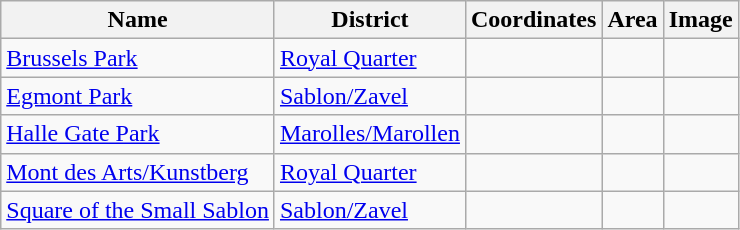<table class="wikitable sortable">
<tr>
<th>Name</th>
<th>District</th>
<th>Coordinates</th>
<th>Area</th>
<th>Image</th>
</tr>
<tr>
<td><a href='#'>Brussels Park</a></td>
<td><a href='#'>Royal Quarter</a></td>
<td></td>
<td></td>
<td></td>
</tr>
<tr>
<td><a href='#'>Egmont Park</a></td>
<td><a href='#'>Sablon/Zavel</a></td>
<td></td>
<td></td>
<td></td>
</tr>
<tr>
<td><a href='#'>Halle Gate Park</a></td>
<td><a href='#'>Marolles/Marollen</a></td>
<td></td>
<td></td>
<td></td>
</tr>
<tr>
<td><a href='#'>Mont des Arts/Kunstberg</a></td>
<td><a href='#'>Royal Quarter</a></td>
<td></td>
<td></td>
<td></td>
</tr>
<tr>
<td><a href='#'>Square of the Small Sablon</a></td>
<td><a href='#'>Sablon/Zavel</a></td>
<td></td>
<td></td>
<td></td>
</tr>
</table>
